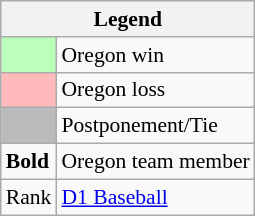<table class="wikitable" style="font-size:90%">
<tr>
<th colspan="2">Legend</th>
</tr>
<tr>
<td bgcolor="#bbffbb"> </td>
<td>Oregon win</td>
</tr>
<tr>
<td bgcolor="#ffbbbb"> </td>
<td>Oregon loss</td>
</tr>
<tr>
<td bgcolor="#bbbbbb"> </td>
<td>Postponement/Tie</td>
</tr>
<tr>
<td><strong>Bold</strong></td>
<td>Oregon team member</td>
</tr>
<tr>
<td>Rank</td>
<td><a href='#'>D1 Baseball</a></td>
</tr>
</table>
